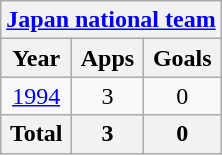<table class="wikitable" style="text-align:center">
<tr>
<th colspan=3><a href='#'>Japan national team</a></th>
</tr>
<tr>
<th>Year</th>
<th>Apps</th>
<th>Goals</th>
</tr>
<tr>
<td><a href='#'>1994</a></td>
<td>3</td>
<td>0</td>
</tr>
<tr>
<th>Total</th>
<th>3</th>
<th>0</th>
</tr>
</table>
